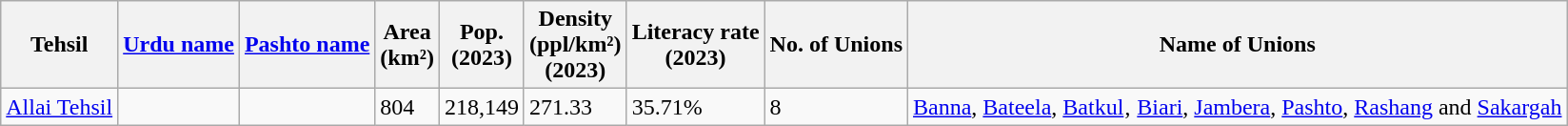<table class="wikitable sortable static-row-numbers static-row-header-hash">
<tr>
<th>Tehsil</th>
<th><a href='#'>Urdu name</a></th>
<th><a href='#'>Pashto name</a></th>
<th>Area<br>(km²)</th>
<th>Pop.<br>(2023)</th>
<th>Density<br>(ppl/km²)<br>(2023)</th>
<th>Literacy rate<br>(2023)</th>
<th>No. of Unions</th>
<th>Name of Unions</th>
</tr>
<tr>
<td><a href='#'>Allai Tehsil</a></td>
<td></td>
<td></td>
<td>804</td>
<td>218,149</td>
<td>271.33</td>
<td>35.71%</td>
<td>8</td>
<td><a href='#'>Banna</a>, <a href='#'>Bateela</a>, <a href='#'>Batkul</a>‚ <a href='#'>Biari</a>, <a href='#'>Jambera</a>, <a href='#'>Pashto</a>, <a href='#'>Rashang</a> and <a href='#'>Sakargah</a></td>
</tr>
</table>
